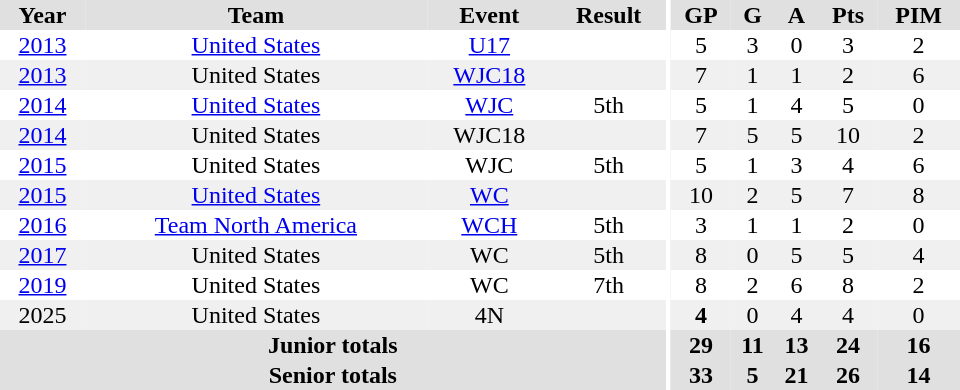<table border="0" cellpadding="1" cellspacing="0" ID="Table3" style="text-align:center; width:40em">
<tr ALIGN="center" bgcolor="#e0e0e0">
<th>Year</th>
<th>Team</th>
<th>Event</th>
<th>Result</th>
<th rowspan="100" bgcolor="#ffffff"></th>
<th>GP</th>
<th>G</th>
<th>A</th>
<th>Pts</th>
<th>PIM</th>
</tr>
<tr>
<td><a href='#'>2013</a></td>
<td><a href='#'>United States</a></td>
<td><a href='#'>U17</a></td>
<td></td>
<td>5</td>
<td>3</td>
<td>0</td>
<td>3</td>
<td>2</td>
</tr>
<tr bgcolor="#f0f0f0">
<td><a href='#'>2013</a></td>
<td>United States</td>
<td><a href='#'>WJC18</a></td>
<td></td>
<td>7</td>
<td>1</td>
<td>1</td>
<td>2</td>
<td>6</td>
</tr>
<tr>
<td><a href='#'>2014</a></td>
<td><a href='#'>United States</a></td>
<td><a href='#'>WJC</a></td>
<td>5th</td>
<td>5</td>
<td>1</td>
<td>4</td>
<td>5</td>
<td>0</td>
</tr>
<tr bgcolor="#f0f0f0">
<td><a href='#'>2014</a></td>
<td>United States</td>
<td>WJC18</td>
<td></td>
<td>7</td>
<td>5</td>
<td>5</td>
<td>10</td>
<td>2</td>
</tr>
<tr>
<td><a href='#'>2015</a></td>
<td>United States</td>
<td>WJC</td>
<td>5th</td>
<td>5</td>
<td>1</td>
<td>3</td>
<td>4</td>
<td>6</td>
</tr>
<tr bgcolor="#f0f0f0">
<td><a href='#'>2015</a></td>
<td><a href='#'>United States</a></td>
<td><a href='#'>WC</a></td>
<td></td>
<td>10</td>
<td>2</td>
<td>5</td>
<td>7</td>
<td>8</td>
</tr>
<tr>
<td><a href='#'>2016</a></td>
<td><a href='#'>Team North America</a></td>
<td><a href='#'>WCH</a></td>
<td>5th</td>
<td>3</td>
<td>1</td>
<td>1</td>
<td>2</td>
<td>0</td>
</tr>
<tr bgcolor="#f0f0f0">
<td><a href='#'>2017</a></td>
<td>United States</td>
<td>WC</td>
<td>5th</td>
<td>8</td>
<td>0</td>
<td>5</td>
<td>5</td>
<td>4</td>
</tr>
<tr>
<td><a href='#'>2019</a></td>
<td>United States</td>
<td>WC</td>
<td>7th</td>
<td>8</td>
<td>2</td>
<td>6</td>
<td>8</td>
<td>2</td>
</tr>
<tr bgcolor="#f0f0f0">
<td>2025</td>
<td>United States</td>
<td>4N</td>
<td></td>
<th>4</th>
<td>0</td>
<td>4</td>
<td>4</td>
<td>0</td>
</tr>
<tr bgcolor="#e0e0e0">
<th colspan=4>Junior totals</th>
<th>29</th>
<th>11</th>
<th>13</th>
<th>24</th>
<th>16</th>
</tr>
<tr bgcolor="#e0e0e0">
<th colspan=4>Senior totals</th>
<th>33</th>
<th>5</th>
<th>21</th>
<th>26</th>
<th>14</th>
</tr>
</table>
